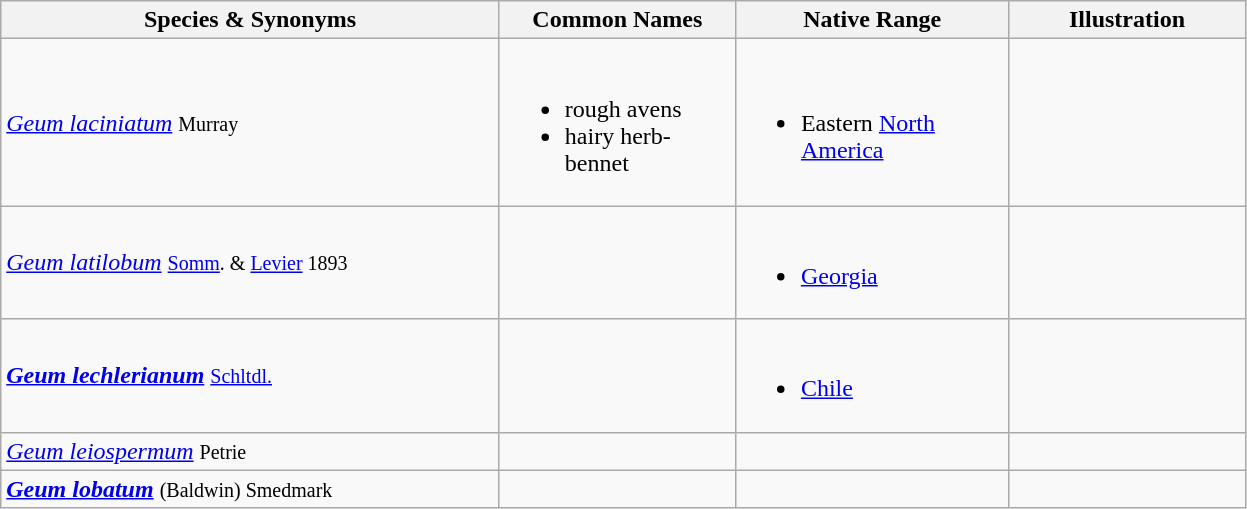<table class="wikitable">
<tr>
<th width=325>Species & Synonyms</th>
<th width=150>Common Names</th>
<th width=175>Native Range</th>
<th width=150>Illustration</th>
</tr>
<tr>
<td><em><a href='#'>Geum laciniatum</a></em> <small>Murray</small></td>
<td><br><ul><li>rough avens</li><li>hairy herb-bennet</li></ul></td>
<td><br><ul><li>Eastern <a href='#'>North America</a></li></ul></td>
<td></td>
</tr>
<tr>
<td><em><a href='#'>Geum latilobum</a></em> <small><a href='#'>Somm</a>. & <a href='#'>Levier</a> 1893</small></td>
<td></td>
<td><br><ul><li><a href='#'>Georgia</a></li></ul></td>
<td></td>
</tr>
<tr>
<td><strong><em><a href='#'>Geum lechlerianum</a></em></strong> <small><a href='#'>Schltdl.</a></small></td>
<td></td>
<td><br><ul><li><a href='#'>Chile</a></li></ul></td>
<td></td>
</tr>
<tr>
<td><em><a href='#'>Geum leiospermum</a></em> <small>Petrie</small></td>
<td></td>
<td></td>
<td></td>
</tr>
<tr>
<td><strong><em><a href='#'>Geum lobatum</a></em></strong> <small>(Baldwin) Smedmark</small></td>
<td></td>
<td></td>
<td></td>
</tr>
</table>
